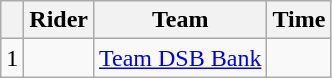<table class="wikitable">
<tr>
<th></th>
<th>Rider</th>
<th>Team</th>
<th>Time</th>
</tr>
<tr>
<td>1</td>
<td></td>
<td><a href='#'>Team DSB Bank</a></td>
<td align="right"></td>
</tr>
</table>
